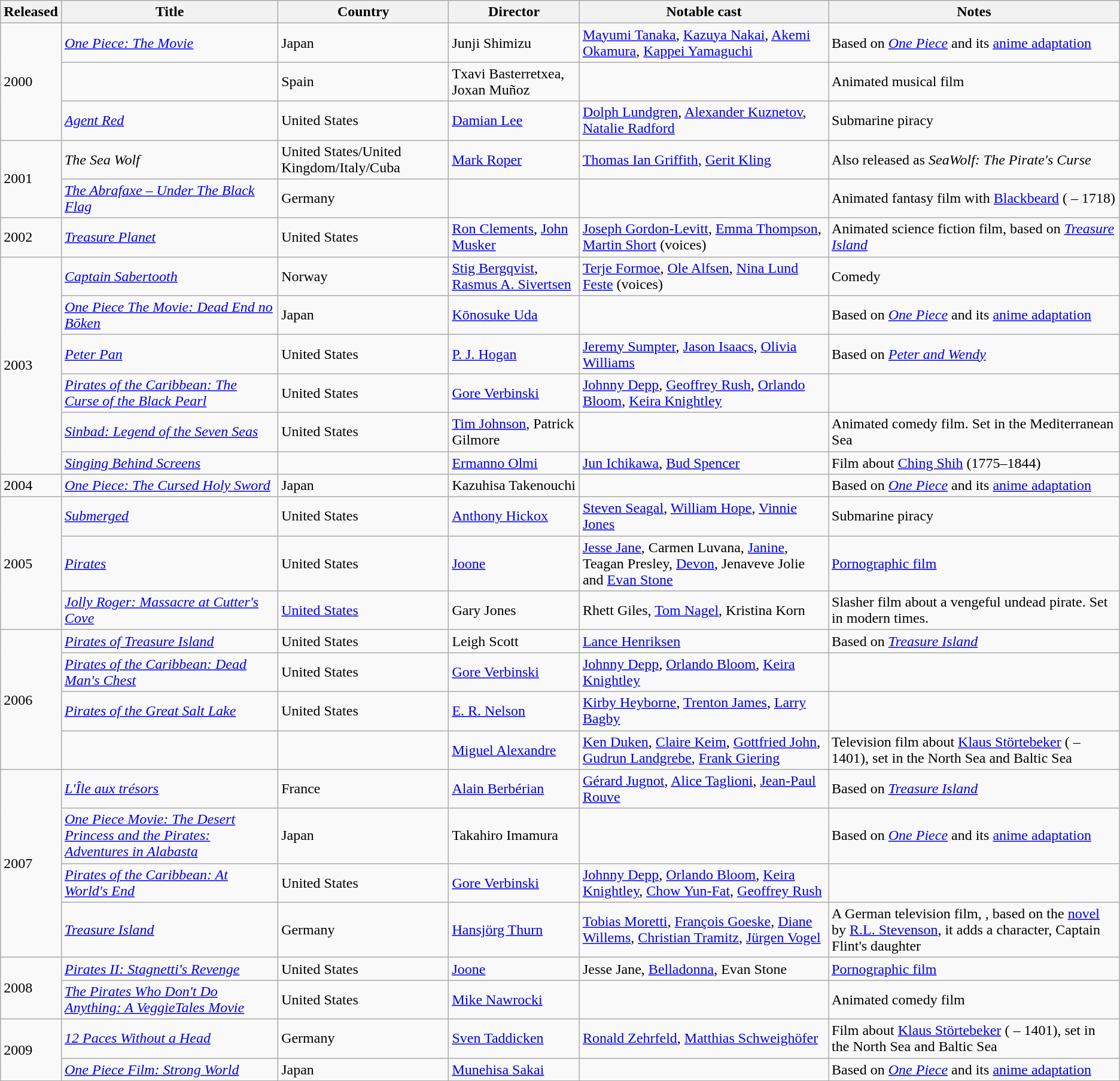<table class="wikitable sortable">
<tr>
<th>Released</th>
<th>Title</th>
<th>Country</th>
<th>Director</th>
<th>Notable cast</th>
<th>Notes</th>
</tr>
<tr>
<td rowspan="3">2000</td>
<td><em><a href='#'>One Piece: The Movie</a></em></td>
<td>Japan</td>
<td>Junji Shimizu</td>
<td><a href='#'>Mayumi Tanaka</a>, <a href='#'>Kazuya Nakai</a>, <a href='#'>Akemi Okamura</a>, <a href='#'>Kappei Yamaguchi</a></td>
<td>Based on <em><a href='#'>One Piece</a></em> and its <a href='#'>anime adaptation</a></td>
</tr>
<tr>
<td><em></em></td>
<td>Spain</td>
<td>Txavi Basterretxea, Joxan Muñoz</td>
<td></td>
<td>Animated musical film</td>
</tr>
<tr>
<td><em><a href='#'>Agent Red</a></em></td>
<td>United States</td>
<td><a href='#'>Damian Lee</a></td>
<td><a href='#'>Dolph Lundgren</a>, <a href='#'>Alexander Kuznetov</a>, <a href='#'>Natalie Radford</a></td>
<td>Submarine piracy</td>
</tr>
<tr>
<td rowspan="2">2001</td>
<td><em>The Sea Wolf</em></td>
<td>United States/United Kingdom/Italy/Cuba</td>
<td><a href='#'>Mark Roper</a></td>
<td><a href='#'>Thomas Ian Griffith</a>, <a href='#'>Gerit Kling</a></td>
<td>Also released as <em>SeaWolf: The Pirate's Curse</em></td>
</tr>
<tr>
<td><em><a href='#'>The Abrafaxe – Under The Black Flag</a></em></td>
<td>Germany</td>
<td></td>
<td></td>
<td>Animated fantasy film with <a href='#'>Blackbeard</a> ( – 1718)</td>
</tr>
<tr>
<td>2002</td>
<td><em><a href='#'>Treasure Planet</a></em></td>
<td>United States</td>
<td><a href='#'>Ron Clements</a>, <a href='#'>John Musker</a></td>
<td><a href='#'>Joseph Gordon-Levitt</a>, <a href='#'>Emma Thompson</a>, <a href='#'>Martin Short</a> (voices)</td>
<td>Animated science fiction film, based on <em><a href='#'>Treasure Island</a></em></td>
</tr>
<tr>
<td rowspan="6">2003</td>
<td><em><a href='#'>Captain Sabertooth</a></em></td>
<td>Norway</td>
<td><a href='#'>Stig Bergqvist</a>, <a href='#'>Rasmus A. Sivertsen</a></td>
<td><a href='#'>Terje Formoe</a>, <a href='#'>Ole Alfsen</a>, <a href='#'>Nina Lund Feste</a> (voices)</td>
<td>Comedy</td>
</tr>
<tr>
<td><em><a href='#'>One Piece The Movie: Dead End no Bōken</a></em></td>
<td>Japan</td>
<td><a href='#'>Kōnosuke Uda</a></td>
<td></td>
<td>Based on <em><a href='#'>One Piece</a></em> and its <a href='#'>anime adaptation</a></td>
</tr>
<tr>
<td><em><a href='#'>Peter Pan</a></em></td>
<td>United States</td>
<td><a href='#'>P. J. Hogan</a></td>
<td><a href='#'>Jeremy Sumpter</a>, <a href='#'>Jason Isaacs</a>, <a href='#'>Olivia Williams</a></td>
<td>Based on <em><a href='#'>Peter and Wendy</a></em></td>
</tr>
<tr>
<td><em><a href='#'>Pirates of the Caribbean: The Curse of the Black Pearl</a></em></td>
<td>United States</td>
<td><a href='#'>Gore Verbinski</a></td>
<td><a href='#'>Johnny Depp</a>, <a href='#'>Geoffrey Rush</a>, <a href='#'>Orlando Bloom</a>, <a href='#'>Keira Knightley</a></td>
<td></td>
</tr>
<tr>
<td><em><a href='#'>Sinbad: Legend of the Seven Seas</a></em></td>
<td>United States</td>
<td><a href='#'>Tim Johnson</a>, Patrick Gilmore</td>
<td></td>
<td>Animated comedy film. Set in the Mediterranean Sea</td>
</tr>
<tr>
<td><em><a href='#'>Singing Behind Screens</a></em></td>
<td></td>
<td><a href='#'>Ermanno Olmi</a></td>
<td><a href='#'>Jun Ichikawa</a>, <a href='#'>Bud Spencer</a></td>
<td>Film about <a href='#'>Ching Shih</a> (1775–1844)</td>
</tr>
<tr>
<td>2004</td>
<td><em><a href='#'>One Piece: The Cursed Holy Sword</a></em></td>
<td>Japan</td>
<td>Kazuhisa Takenouchi</td>
<td></td>
<td>Based on <em><a href='#'>One Piece</a></em> and its <a href='#'>anime adaptation</a></td>
</tr>
<tr>
<td rowspan="3">2005</td>
<td><em><a href='#'>Submerged</a></em></td>
<td>United States</td>
<td><a href='#'>Anthony Hickox</a></td>
<td><a href='#'>Steven Seagal</a>, <a href='#'>William Hope</a>, <a href='#'>Vinnie Jones</a></td>
<td>Submarine piracy</td>
</tr>
<tr>
<td><em><a href='#'>Pirates</a></em></td>
<td>United States</td>
<td><a href='#'>Joone</a></td>
<td><a href='#'>Jesse Jane</a>, Carmen Luvana, <a href='#'>Janine</a>, Teagan Presley, <a href='#'>Devon</a>, Jenaveve Jolie and <a href='#'>Evan Stone</a></td>
<td><a href='#'>Pornographic film</a></td>
</tr>
<tr>
<td><em><a href='#'>Jolly Roger: Massacre at Cutter's Cove</a></em></td>
<td><a href='#'>United States</a></td>
<td>Gary Jones</td>
<td>Rhett Giles, <a href='#'>Tom Nagel</a>, Kristina Korn</td>
<td>Slasher film about a vengeful undead pirate. Set in modern times.</td>
</tr>
<tr>
<td rowspan="4">2006</td>
<td><em><a href='#'>Pirates of Treasure Island</a></em></td>
<td>United States</td>
<td>Leigh Scott</td>
<td><a href='#'>Lance Henriksen</a></td>
<td>Based on <em><a href='#'>Treasure Island</a></em></td>
</tr>
<tr>
<td><em><a href='#'>Pirates of the Caribbean: Dead Man's Chest</a></em></td>
<td>United States</td>
<td><a href='#'>Gore Verbinski</a></td>
<td><a href='#'>Johnny Depp</a>, <a href='#'>Orlando Bloom</a>, <a href='#'>Keira Knightley</a></td>
<td></td>
</tr>
<tr>
<td><em><a href='#'>Pirates of the Great Salt Lake</a></em></td>
<td>United States</td>
<td><a href='#'>E. R. Nelson</a></td>
<td><a href='#'>Kirby Heyborne</a>, <a href='#'>Trenton James</a>, <a href='#'>Larry Bagby</a></td>
<td></td>
</tr>
<tr>
<td><em></em></td>
<td></td>
<td><a href='#'>Miguel Alexandre</a></td>
<td><a href='#'>Ken Duken</a>, <a href='#'>Claire Keim</a>, <a href='#'>Gottfried John</a>, <a href='#'>Gudrun Landgrebe</a>, <a href='#'>Frank Giering</a></td>
<td>Television film about <a href='#'>Klaus Störtebeker</a> ( – 1401), set in the North Sea and Baltic Sea</td>
</tr>
<tr>
<td rowspan="4">2007</td>
<td><em><a href='#'>L'Île aux trésors</a></em></td>
<td>France</td>
<td><a href='#'>Alain Berbérian</a></td>
<td><a href='#'>Gérard Jugnot</a>, <a href='#'>Alice Taglioni</a>, <a href='#'>Jean-Paul Rouve</a></td>
<td>Based on <em><a href='#'>Treasure Island</a></em></td>
</tr>
<tr>
<td><em><a href='#'>One Piece Movie: The Desert Princess and the Pirates: Adventures in Alabasta</a></em></td>
<td>Japan</td>
<td>Takahiro Imamura</td>
<td></td>
<td>Based on <em><a href='#'>One Piece</a></em> and its <a href='#'>anime adaptation</a></td>
</tr>
<tr>
<td><em><a href='#'>Pirates of the Caribbean: At World's End</a></em></td>
<td>United States</td>
<td><a href='#'>Gore Verbinski</a></td>
<td><a href='#'>Johnny Depp</a>, <a href='#'>Orlando Bloom</a>, <a href='#'>Keira Knightley</a>, <a href='#'>Chow Yun-Fat</a>, <a href='#'>Geoffrey Rush</a></td>
<td></td>
</tr>
<tr>
<td><em><a href='#'>Treasure Island</a></em></td>
<td>Germany</td>
<td><a href='#'>Hansjörg Thurn</a></td>
<td><a href='#'>Tobias Moretti</a>, <a href='#'>François Goeske</a>, <a href='#'>Diane Willems</a>, <a href='#'>Christian Tramitz</a>, <a href='#'>Jürgen Vogel</a></td>
<td>A German television film, , based on the <a href='#'>novel</a> by <a href='#'>R.L. Stevenson</a>, it adds a character, Captain Flint's daughter</td>
</tr>
<tr>
<td rowspan="2">2008</td>
<td><em><a href='#'>Pirates II: Stagnetti's Revenge</a></em></td>
<td>United States</td>
<td><a href='#'>Joone</a></td>
<td>Jesse Jane, <a href='#'>Belladonna</a>, Evan Stone</td>
<td><a href='#'>Pornographic film</a></td>
</tr>
<tr>
<td><em><a href='#'>The Pirates Who Don't Do Anything: A VeggieTales Movie</a></em></td>
<td>United States</td>
<td><a href='#'>Mike Nawrocki</a></td>
<td></td>
<td>Animated comedy film</td>
</tr>
<tr>
<td rowspan="2">2009</td>
<td><em><a href='#'>12 Paces Without a Head</a></em></td>
<td>Germany</td>
<td><a href='#'>Sven Taddicken</a></td>
<td><a href='#'>Ronald Zehrfeld</a>, <a href='#'>Matthias Schweighöfer</a></td>
<td>Film about <a href='#'>Klaus Störtebeker</a> ( – 1401), set in the North Sea and Baltic Sea</td>
</tr>
<tr>
<td><em><a href='#'>One Piece Film: Strong World</a></em></td>
<td>Japan</td>
<td><a href='#'>Munehisa Sakai</a></td>
<td></td>
<td>Based on <em><a href='#'>One Piece</a></em> and its <a href='#'>anime adaptation</a></td>
</tr>
</table>
